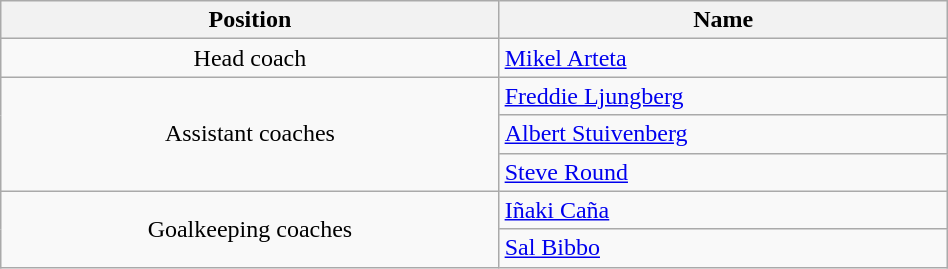<table class="wikitable" style="text-align:center; width:50%;">
<tr>
<th>Position</th>
<th>Name</th>
</tr>
<tr>
<td>Head coach</td>
<td align="left"> <a href='#'>Mikel Arteta</a></td>
</tr>
<tr>
<td rowspan="3">Assistant coaches</td>
<td align="left"> <a href='#'>Freddie Ljungberg</a></td>
</tr>
<tr>
<td align="left"> <a href='#'>Albert Stuivenberg</a></td>
</tr>
<tr>
<td align="left"> <a href='#'>Steve Round</a></td>
</tr>
<tr>
<td rowspan="2">Goalkeeping coaches</td>
<td align="left"> <a href='#'>Iñaki Caña</a></td>
</tr>
<tr>
<td align="left"> <a href='#'>Sal Bibbo</a></td>
</tr>
</table>
